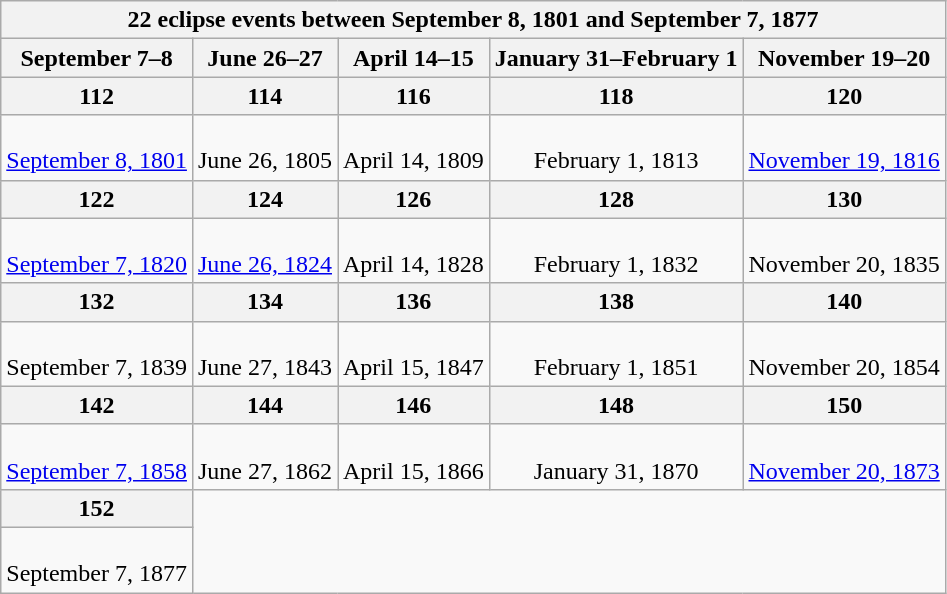<table class="wikitable mw-collapsible mw-collapsed">
<tr>
<th colspan=5>22 eclipse events between September 8, 1801 and September 7, 1877</th>
</tr>
<tr>
<th>September 7–8</th>
<th>June 26–27</th>
<th>April 14–15</th>
<th>January 31–February 1</th>
<th>November 19–20</th>
</tr>
<tr>
<th>112</th>
<th>114</th>
<th>116</th>
<th>118</th>
<th>120</th>
</tr>
<tr style="text-align:center;">
<td><br><a href='#'>September 8, 1801</a></td>
<td><br>June 26, 1805</td>
<td><br>April 14, 1809</td>
<td><br>February 1, 1813</td>
<td><br><a href='#'>November 19, 1816</a></td>
</tr>
<tr>
<th>122</th>
<th>124</th>
<th>126</th>
<th>128</th>
<th>130</th>
</tr>
<tr style="text-align:center;">
<td><br><a href='#'>September 7, 1820</a></td>
<td><br><a href='#'>June 26, 1824</a></td>
<td><br>April 14, 1828</td>
<td><br>February 1, 1832</td>
<td><br>November 20, 1835</td>
</tr>
<tr>
<th>132</th>
<th>134</th>
<th>136</th>
<th>138</th>
<th>140</th>
</tr>
<tr style="text-align:center;">
<td><br>September 7, 1839</td>
<td><br>June 27, 1843</td>
<td><br>April 15, 1847</td>
<td><br>February 1, 1851</td>
<td><br>November 20, 1854</td>
</tr>
<tr>
<th>142</th>
<th>144</th>
<th>146</th>
<th>148</th>
<th>150</th>
</tr>
<tr style="text-align:center;">
<td><br><a href='#'>September 7, 1858</a></td>
<td><br>June 27, 1862</td>
<td><br>April 15, 1866</td>
<td><br>January 31, 1870</td>
<td><br><a href='#'>November 20, 1873</a></td>
</tr>
<tr>
<th>152</th>
</tr>
<tr style="text-align:center;">
<td><br>September 7, 1877</td>
</tr>
</table>
